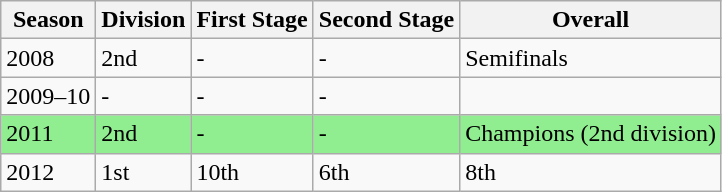<table class="wikitable">
<tr>
<th>Season</th>
<th>Division</th>
<th>First Stage</th>
<th>Second Stage</th>
<th>Overall</th>
</tr>
<tr>
<td>2008</td>
<td>2nd</td>
<td>-</td>
<td>-</td>
<td>Semifinals</td>
</tr>
<tr>
<td>2009–10</td>
<td>-</td>
<td>-</td>
<td>-</td>
<td></td>
</tr>
<tr bgcolor=lightgreen>
<td>2011</td>
<td>2nd</td>
<td>-</td>
<td>-</td>
<td>Champions (2nd division)</td>
</tr>
<tr>
<td>2012</td>
<td>1st</td>
<td>10th</td>
<td>6th</td>
<td>8th</td>
</tr>
</table>
